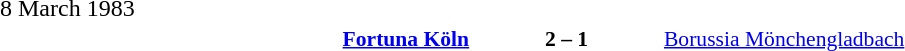<table width=100% cellspacing=1>
<tr>
<th width=25%></th>
<th width=10%></th>
<th width=25%></th>
<th></th>
</tr>
<tr>
<td>8 March 1983</td>
</tr>
<tr style=font-size:90%>
<td align=right><strong><a href='#'>Fortuna Köln</a></strong></td>
<td align=center><strong>2 – 1</strong></td>
<td><a href='#'>Borussia Mönchengladbach</a></td>
</tr>
</table>
